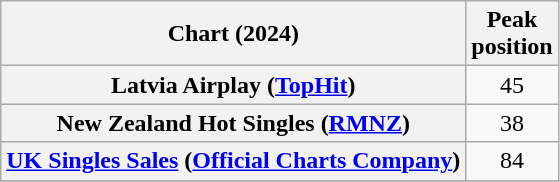<table class="wikitable sortable plainrowheaders" style="text-align:center">
<tr>
<th scope="col">Chart (2024)</th>
<th scope="col">Peak<br>position</th>
</tr>
<tr>
<th scope="row">Latvia Airplay (<a href='#'>TopHit</a>)</th>
<td>45</td>
</tr>
<tr>
<th scope="row">New Zealand Hot Singles (<a href='#'>RMNZ</a>)</th>
<td>38</td>
</tr>
<tr>
<th scope="row"><a href='#'>UK Singles Sales</a> (<a href='#'>Official Charts Company</a>)</th>
<td>84</td>
</tr>
<tr>
</tr>
</table>
